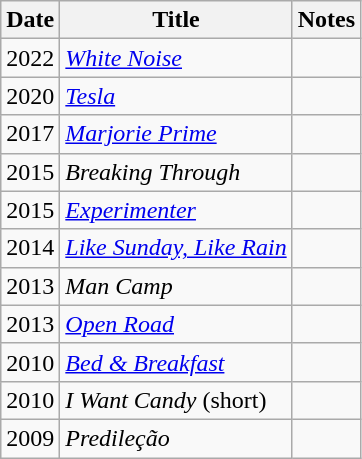<table class="wikitable">
<tr>
<th>Date</th>
<th>Title</th>
<th>Notes</th>
</tr>
<tr>
<td>2022</td>
<td><em><a href='#'>White Noise</a></em></td>
<td></td>
</tr>
<tr>
<td>2020</td>
<td><em><a href='#'>Tesla</a></em></td>
<td></td>
</tr>
<tr>
<td>2017</td>
<td><em><a href='#'>Marjorie Prime</a></em></td>
<td></td>
</tr>
<tr>
<td>2015</td>
<td><em>Breaking Through</em></td>
<td></td>
</tr>
<tr>
<td>2015</td>
<td><em><a href='#'>Experimenter</a></em></td>
<td></td>
</tr>
<tr>
<td>2014</td>
<td><em><a href='#'>Like Sunday, Like Rain</a></em></td>
<td></td>
</tr>
<tr>
<td>2013</td>
<td><em>Man Camp</em></td>
<td></td>
</tr>
<tr>
<td>2013</td>
<td><em><a href='#'>Open Road</a></em></td>
<td></td>
</tr>
<tr>
<td>2010</td>
<td><em><a href='#'>Bed & Breakfast</a></em></td>
<td></td>
</tr>
<tr>
<td>2010</td>
<td><em>I Want Candy</em> (short)</td>
<td></td>
</tr>
<tr>
<td>2009</td>
<td><em>Predileção</em></td>
<td></td>
</tr>
</table>
